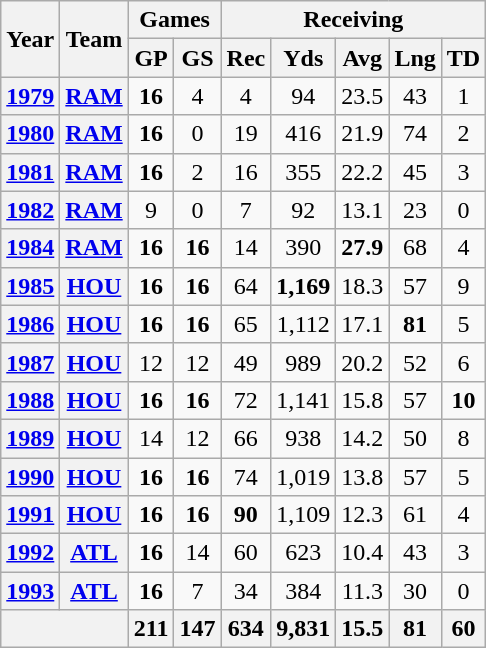<table class="wikitable" style="text-align:center">
<tr>
<th rowspan="2">Year</th>
<th rowspan="2">Team</th>
<th colspan="2">Games</th>
<th colspan="5">Receiving</th>
</tr>
<tr>
<th>GP</th>
<th>GS</th>
<th>Rec</th>
<th>Yds</th>
<th>Avg</th>
<th>Lng</th>
<th>TD</th>
</tr>
<tr>
<th><a href='#'>1979</a></th>
<th><a href='#'>RAM</a></th>
<td><strong>16</strong></td>
<td>4</td>
<td>4</td>
<td>94</td>
<td>23.5</td>
<td>43</td>
<td>1</td>
</tr>
<tr>
<th><a href='#'>1980</a></th>
<th><a href='#'>RAM</a></th>
<td><strong>16</strong></td>
<td>0</td>
<td>19</td>
<td>416</td>
<td>21.9</td>
<td>74</td>
<td>2</td>
</tr>
<tr>
<th><a href='#'>1981</a></th>
<th><a href='#'>RAM</a></th>
<td><strong>16</strong></td>
<td>2</td>
<td>16</td>
<td>355</td>
<td>22.2</td>
<td>45</td>
<td>3</td>
</tr>
<tr>
<th><a href='#'>1982</a></th>
<th><a href='#'>RAM</a></th>
<td>9</td>
<td>0</td>
<td>7</td>
<td>92</td>
<td>13.1</td>
<td>23</td>
<td>0</td>
</tr>
<tr>
<th><a href='#'>1984</a></th>
<th><a href='#'>RAM</a></th>
<td><strong>16</strong></td>
<td><strong>16</strong></td>
<td>14</td>
<td>390</td>
<td><strong>27.9</strong></td>
<td>68</td>
<td>4</td>
</tr>
<tr>
<th><a href='#'>1985</a></th>
<th><a href='#'>HOU</a></th>
<td><strong>16</strong></td>
<td><strong>16</strong></td>
<td>64</td>
<td><strong>1,169</strong></td>
<td>18.3</td>
<td>57</td>
<td>9</td>
</tr>
<tr>
<th><a href='#'>1986</a></th>
<th><a href='#'>HOU</a></th>
<td><strong>16</strong></td>
<td><strong>16</strong></td>
<td>65</td>
<td>1,112</td>
<td>17.1</td>
<td><strong>81</strong></td>
<td>5</td>
</tr>
<tr>
<th><a href='#'>1987</a></th>
<th><a href='#'>HOU</a></th>
<td>12</td>
<td>12</td>
<td>49</td>
<td>989</td>
<td>20.2</td>
<td>52</td>
<td>6</td>
</tr>
<tr>
<th><a href='#'>1988</a></th>
<th><a href='#'>HOU</a></th>
<td><strong>16</strong></td>
<td><strong>16</strong></td>
<td>72</td>
<td>1,141</td>
<td>15.8</td>
<td>57</td>
<td><strong>10</strong></td>
</tr>
<tr>
<th><a href='#'>1989</a></th>
<th><a href='#'>HOU</a></th>
<td>14</td>
<td>12</td>
<td>66</td>
<td>938</td>
<td>14.2</td>
<td>50</td>
<td>8</td>
</tr>
<tr>
<th><a href='#'>1990</a></th>
<th><a href='#'>HOU</a></th>
<td><strong>16</strong></td>
<td><strong>16</strong></td>
<td>74</td>
<td>1,019</td>
<td>13.8</td>
<td>57</td>
<td>5</td>
</tr>
<tr>
<th><a href='#'>1991</a></th>
<th><a href='#'>HOU</a></th>
<td><strong>16</strong></td>
<td><strong>16</strong></td>
<td><strong>90</strong></td>
<td>1,109</td>
<td>12.3</td>
<td>61</td>
<td>4</td>
</tr>
<tr>
<th><a href='#'>1992</a></th>
<th><a href='#'>ATL</a></th>
<td><strong>16</strong></td>
<td>14</td>
<td>60</td>
<td>623</td>
<td>10.4</td>
<td>43</td>
<td>3</td>
</tr>
<tr>
<th><a href='#'>1993</a></th>
<th><a href='#'>ATL</a></th>
<td><strong>16</strong></td>
<td>7</td>
<td>34</td>
<td>384</td>
<td>11.3</td>
<td>30</td>
<td>0</td>
</tr>
<tr>
<th colspan="2"></th>
<th>211</th>
<th>147</th>
<th>634</th>
<th>9,831</th>
<th>15.5</th>
<th>81</th>
<th>60</th>
</tr>
</table>
